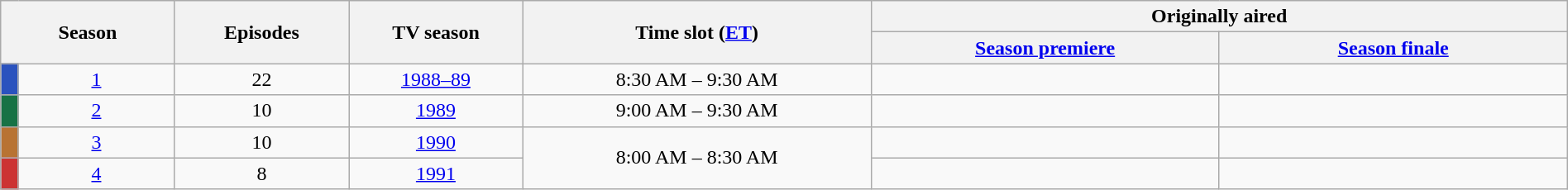<table class="wikitable plainrowheaders" border="2" width="100%" style="text-align: center;">
<tr>
<th colspan=2 rowspan=2 width=10%>Season</th>
<th rowspan=2 width=10%>Episodes</th>
<th rowspan=2 width=10%>TV season</th>
<th rowspan=2 width=20%>Time slot (<a href='#'>ET</a>)</th>
<th colspan=2>Originally aired</th>
</tr>
<tr>
<th width=20%><a href='#'>Season premiere</a></th>
<th width=20%><a href='#'>Season finale</a></th>
</tr>
<tr>
<td style="width:1%; background:#2a52be;"></td>
<td style="width:9%;"><a href='#'>1</a></td>
<td>22</td>
<td><a href='#'>1988–89</a></td>
<td>8:30 AM – 9:30 AM</td>
<td></td>
<td></td>
</tr>
<tr>
<td style="width:1%; background:#177245;"></td>
<td style="width:9%;"><a href='#'>2</a></td>
<td>10</td>
<td><a href='#'>1989</a></td>
<td>9:00 AM – 9:30 AM</td>
<td></td>
<td></td>
</tr>
<tr>
<td style="width:1%; background:#b87333;"></td>
<td style="width:9%;"><a href='#'>3</a></td>
<td>10</td>
<td><a href='#'>1990</a></td>
<td rowspan="2">8:00 AM – 8:30 AM</td>
<td></td>
<td></td>
</tr>
<tr>
<td style="width:1%; background:#cc3333;"></td>
<td style="width:9%;"><a href='#'>4</a></td>
<td>8</td>
<td><a href='#'>1991</a></td>
<td></td>
<td></td>
</tr>
</table>
